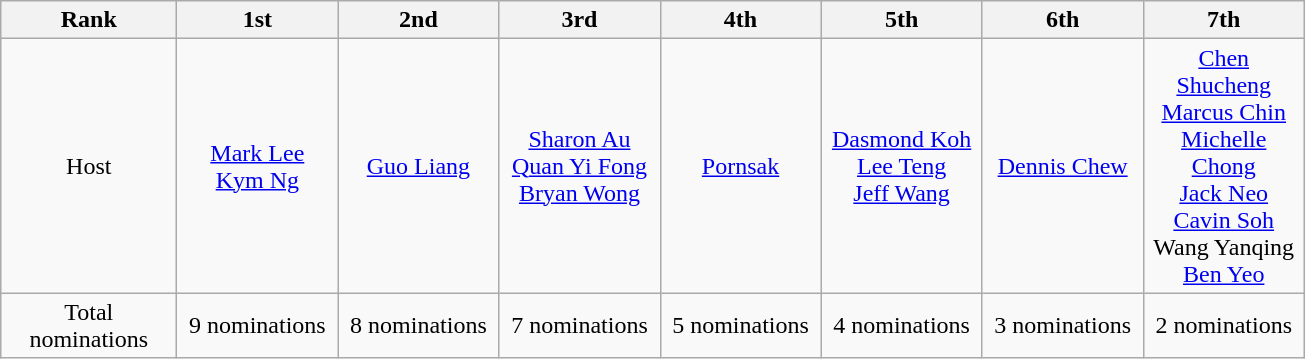<table class="wikitable" border="1">
<tr>
<th width="110">Rank</th>
<th width="100">1st</th>
<th width="100">2nd</th>
<th width="100">3rd</th>
<th width="100">4th</th>
<th width="100">5th</th>
<th width="100">6th</th>
<th width="100">7th</th>
</tr>
<tr align=center>
<td>Host</td>
<td><a href='#'>Mark Lee</a><br><a href='#'>Kym Ng</a></td>
<td><a href='#'>Guo Liang</a></td>
<td><a href='#'>Sharon Au</a><br><a href='#'>Quan Yi Fong</a><br><a href='#'>Bryan Wong</a></td>
<td><a href='#'>Pornsak</a></td>
<td><a href='#'>Dasmond Koh</a><br><a href='#'>Lee Teng</a><br><a href='#'>Jeff Wang</a></td>
<td><a href='#'>Dennis Chew</a><br></td>
<td><a href='#'>Chen Shucheng</a><br><a href='#'>Marcus Chin</a><br><a href='#'>Michelle Chong</a><br><a href='#'>Jack Neo</a><br><a href='#'>Cavin Soh</a><br>Wang Yanqing<br><a href='#'>Ben Yeo</a></td>
</tr>
<tr align=center>
<td>Total nominations</td>
<td>9 nominations</td>
<td>8 nominations</td>
<td>7 nominations</td>
<td>5 nominations</td>
<td>4 nominations</td>
<td>3 nominations</td>
<td>2 nominations</td>
</tr>
</table>
